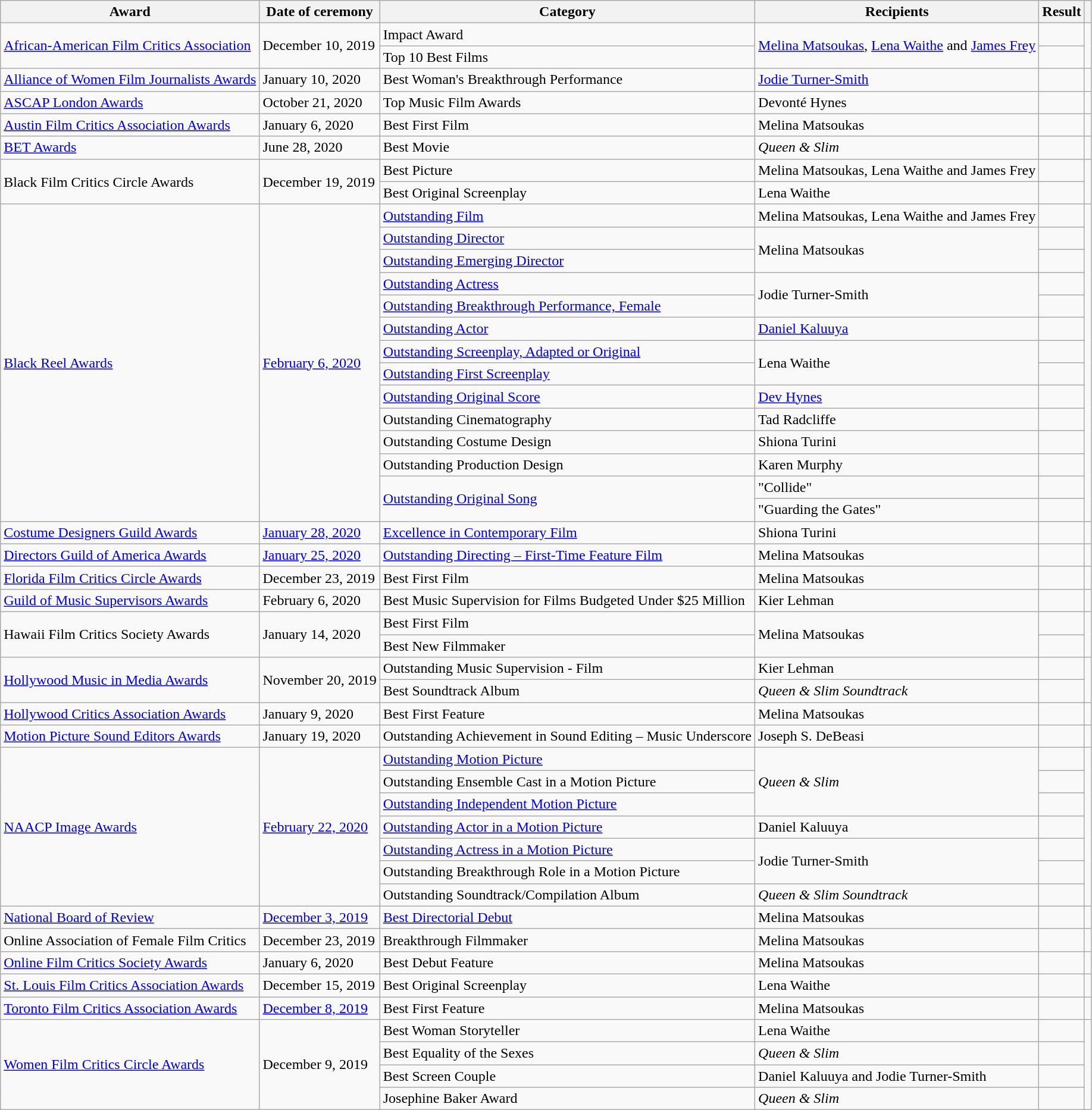<table class="wikitable sortable plainrowheaders">
<tr>
<th scope="col">Award</th>
<th scope="col">Date of ceremony</th>
<th scope="col">Category</th>
<th scope="col">Recipients</th>
<th scope="col">Result</th>
<th scope="col" class="unsortable"></th>
</tr>
<tr>
<td rowspan="2"><a href='#'>African-American Film Critics Association</a></td>
<td rowspan="2">December 10, 2019</td>
<td>Impact Award</td>
<td rowspan="2"><a href='#'>Melina Matsoukas</a>, <a href='#'>Lena Waithe</a> and <a href='#'>James Frey</a></td>
<td></td>
<td rowspan="2" align="center"></td>
</tr>
<tr>
<td>Top 10 Best Films</td>
<td></td>
</tr>
<tr>
<td><a href='#'>Alliance of Women Film Journalists Awards</a></td>
<td>January 10, 2020</td>
<td>Best Woman's Breakthrough Performance</td>
<td><a href='#'>Jodie Turner-Smith</a></td>
<td></td>
<td align="center"></td>
</tr>
<tr>
<td><a href='#'>ASCAP London Awards</a></td>
<td>October 21, 2020</td>
<td>Top Music Film Awards</td>
<td>Devonté Hynes</td>
<td></td>
<td align="center"></td>
</tr>
<tr>
<td><a href='#'>Austin Film Critics Association Awards</a></td>
<td>January 6, 2020</td>
<td>Best First Film</td>
<td>Melina Matsoukas</td>
<td></td>
<td align="center"></td>
</tr>
<tr>
<td><a href='#'>BET Awards</a></td>
<td>June 28, 2020</td>
<td>Best Movie</td>
<td><em>Queen & Slim</em></td>
<td></td>
<td align="center"></td>
</tr>
<tr>
<td rowspan="2">Black Film Critics Circle Awards</td>
<td rowspan="2">December 19, 2019</td>
<td>Best Picture</td>
<td>Melina Matsoukas, Lena Waithe and James Frey</td>
<td></td>
<td align="center" rowspan="2"></td>
</tr>
<tr>
<td>Best Original Screenplay</td>
<td>Lena Waithe</td>
<td></td>
</tr>
<tr>
<td rowspan="14"><a href='#'>Black Reel Awards</a></td>
<td rowspan="14"><a href='#'>February 6, 2020</a></td>
<td><a href='#'>Outstanding Film</a></td>
<td>Melina Matsoukas, Lena Waithe and James Frey</td>
<td></td>
<td rowspan="14" align="center"></td>
</tr>
<tr>
<td><a href='#'>Outstanding Director</a></td>
<td rowspan="2">Melina Matsoukas</td>
<td></td>
</tr>
<tr>
<td><a href='#'>Outstanding Emerging Director</a></td>
<td></td>
</tr>
<tr>
<td><a href='#'>Outstanding Actress</a></td>
<td rowspan="2">Jodie Turner-Smith</td>
<td></td>
</tr>
<tr>
<td><a href='#'>Outstanding Breakthrough Performance, Female</a></td>
<td></td>
</tr>
<tr>
<td><a href='#'>Outstanding Actor</a></td>
<td><a href='#'>Daniel Kaluuya</a></td>
<td></td>
</tr>
<tr>
<td><a href='#'>Outstanding Screenplay, Adapted or Original</a></td>
<td rowspan="2">Lena Waithe</td>
<td></td>
</tr>
<tr>
<td><a href='#'>Outstanding First Screenplay</a></td>
<td></td>
</tr>
<tr>
<td><a href='#'>Outstanding Original Score</a></td>
<td><a href='#'>Dev Hynes</a></td>
<td></td>
</tr>
<tr>
<td>Outstanding Cinematography</td>
<td>Tad Radcliffe</td>
<td></td>
</tr>
<tr>
<td>Outstanding Costume Design</td>
<td>Shiona Turini</td>
<td></td>
</tr>
<tr>
<td>Outstanding Production Design</td>
<td>Karen Murphy</td>
<td></td>
</tr>
<tr>
<td rowspan="2"><a href='#'>Outstanding Original Song</a></td>
<td>"Collide" </td>
<td></td>
</tr>
<tr>
<td>"Guarding the Gates" </td>
<td></td>
</tr>
<tr>
<td><a href='#'>Costume Designers Guild Awards</a></td>
<td><a href='#'>January 28, 2020</a></td>
<td><a href='#'>Excellence in Contemporary Film</a></td>
<td>Shiona Turini</td>
<td></td>
<td align="center"></td>
</tr>
<tr>
<td><a href='#'>Directors Guild of America Awards</a></td>
<td><a href='#'>January 25, 2020</a></td>
<td><a href='#'>Outstanding Directing – First-Time Feature Film</a></td>
<td>Melina Matsoukas</td>
<td></td>
<td align="center"></td>
</tr>
<tr>
<td><a href='#'>Florida Film Critics Circle Awards</a></td>
<td>December 23, 2019</td>
<td>Best First Film</td>
<td>Melina Matsoukas</td>
<td></td>
<td align="center"></td>
</tr>
<tr>
<td><a href='#'>Guild of Music Supervisors Awards</a></td>
<td>February 6, 2020</td>
<td>Best Music Supervision for Films Budgeted Under $25 Million</td>
<td>Kier Lehman</td>
<td></td>
<td align="center"></td>
</tr>
<tr>
<td rowspan="2">Hawaii Film Critics Society Awards</td>
<td rowspan="2">January 14, 2020</td>
<td>Best First Film</td>
<td rowspan="2">Melina Matsoukas</td>
<td></td>
<td align="center" rowspan="2"></td>
</tr>
<tr>
<td>Best New Filmmaker</td>
<td></td>
</tr>
<tr>
<td rowspan="2"><a href='#'>Hollywood Music in Media Awards</a></td>
<td rowspan="2">November 20, 2019</td>
<td>Outstanding Music Supervision - Film</td>
<td>Kier Lehman</td>
<td></td>
<td align="center" rowspan="2"></td>
</tr>
<tr>
<td>Best Soundtrack Album</td>
<td><em>Queen & Slim Soundtrack</em></td>
<td></td>
</tr>
<tr>
<td><a href='#'>Hollywood Critics Association Awards</a></td>
<td>January 9, 2020</td>
<td>Best First Feature</td>
<td>Melina Matsoukas</td>
<td></td>
<td align="center"></td>
</tr>
<tr>
<td><a href='#'>Motion Picture Sound Editors Awards</a></td>
<td>January 19, 2020</td>
<td>Outstanding Achievement in Sound Editing – Music Underscore</td>
<td>Joseph S. DeBeasi</td>
<td></td>
<td align="center"></td>
</tr>
<tr>
<td rowspan="7"><a href='#'>NAACP Image Awards</a></td>
<td rowspan="7"><a href='#'>February 22, 2020</a></td>
<td><a href='#'>Outstanding Motion Picture</a></td>
<td rowspan="3"><em>Queen & Slim</em></td>
<td></td>
<td rowspan="7" align="center"></td>
</tr>
<tr>
<td>Outstanding Ensemble Cast in a Motion Picture</td>
<td></td>
</tr>
<tr>
<td><a href='#'>Outstanding Independent Motion Picture</a></td>
<td></td>
</tr>
<tr>
<td><a href='#'>Outstanding Actor in a Motion Picture</a></td>
<td>Daniel Kaluuya</td>
<td></td>
</tr>
<tr>
<td><a href='#'>Outstanding Actress in a Motion Picture</a></td>
<td rowspan="2">Jodie Turner-Smith</td>
<td></td>
</tr>
<tr>
<td>Outstanding Breakthrough Role in a Motion Picture</td>
<td></td>
</tr>
<tr>
<td>Outstanding Soundtrack/Compilation Album</td>
<td><em>Queen & Slim Soundtrack</em></td>
<td></td>
</tr>
<tr>
<td><a href='#'>National Board of Review</a></td>
<td><a href='#'>December 3, 2019</a></td>
<td><a href='#'>Best Directorial Debut</a></td>
<td>Melina Matsoukas</td>
<td></td>
<td align="center"></td>
</tr>
<tr>
<td>Online Association of Female Film Critics</td>
<td>December 23, 2019</td>
<td>Breakthrough Filmmaker</td>
<td>Melina Matsoukas</td>
<td></td>
<td align="center"></td>
</tr>
<tr>
<td><a href='#'>Online Film Critics Society Awards</a></td>
<td>January 6, 2020</td>
<td>Best Debut Feature</td>
<td>Melina Matsoukas</td>
<td></td>
<td align="center"></td>
</tr>
<tr>
<td><a href='#'>St. Louis Film Critics Association Awards</a></td>
<td>December 15, 2019</td>
<td>Best Original Screenplay</td>
<td>Lena Waithe</td>
<td></td>
<td align="center"></td>
</tr>
<tr>
<td><a href='#'>Toronto Film Critics Association Awards</a></td>
<td><a href='#'>December 8, 2019</a></td>
<td>Best First Feature</td>
<td>Melina Matsoukas</td>
<td></td>
<td align="center"></td>
</tr>
<tr>
<td rowspan="4"><a href='#'>Women Film Critics Circle Awards</a></td>
<td rowspan="4">December 9, 2019</td>
<td>Best Woman Storyteller</td>
<td>Lena Waithe</td>
<td></td>
<td rowspan="4" align="center"></td>
</tr>
<tr>
<td>Best Equality of the Sexes</td>
<td><em>Queen & Slim</em></td>
<td></td>
</tr>
<tr>
<td>Best Screen Couple</td>
<td>Daniel Kaluuya and Jodie Turner-Smith</td>
<td></td>
</tr>
<tr>
<td>Josephine Baker Award</td>
<td><em>Queen & Slim</em></td>
<td></td>
</tr>
</table>
